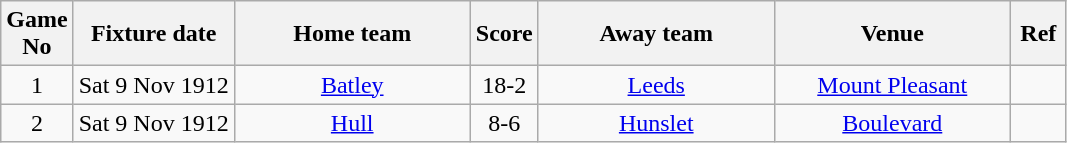<table class="wikitable" style="text-align:center;">
<tr>
<th width=20 abbr="No">Game No</th>
<th width=100 abbr="Date">Fixture date</th>
<th width=150 abbr="Home team">Home team</th>
<th width=20 abbr="Score">Score</th>
<th width=150 abbr="Away team">Away team</th>
<th width=150 abbr="Venue">Venue</th>
<th width=30 abbr="Ref">Ref</th>
</tr>
<tr>
<td>1</td>
<td>Sat 9 Nov 1912</td>
<td><a href='#'>Batley</a></td>
<td>18-2</td>
<td><a href='#'>Leeds</a></td>
<td><a href='#'>Mount Pleasant</a></td>
<td></td>
</tr>
<tr>
<td>2</td>
<td>Sat 9 Nov 1912</td>
<td><a href='#'>Hull</a></td>
<td>8-6</td>
<td><a href='#'>Hunslet</a></td>
<td><a href='#'>Boulevard</a></td>
<td></td>
</tr>
</table>
